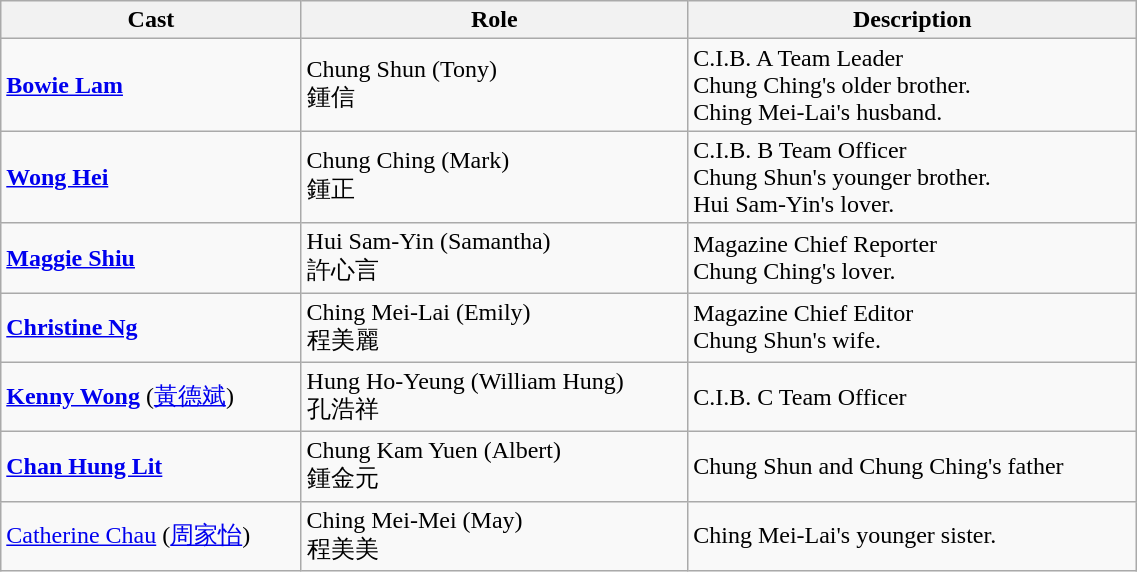<table class="wikitable" width="60%">
<tr>
<th>Cast</th>
<th>Role</th>
<th>Description</th>
</tr>
<tr>
<td><strong><a href='#'>Bowie Lam</a></strong></td>
<td>Chung Shun (Tony) <br> 鍾信</td>
<td>C.I.B. A Team Leader <br> Chung Ching's older brother. <br> Ching Mei-Lai's husband.</td>
</tr>
<tr>
<td><strong><a href='#'>Wong Hei</a></strong></td>
<td>Chung Ching (Mark) <br> 鍾正</td>
<td>C.I.B. B Team Officer <br> Chung Shun's younger brother. <br> Hui Sam-Yin's lover.</td>
</tr>
<tr>
<td><strong><a href='#'>Maggie Shiu</a></strong></td>
<td>Hui Sam-Yin (Samantha) <br> 許心言</td>
<td>Magazine Chief Reporter <br> Chung Ching's lover.</td>
</tr>
<tr>
<td><strong><a href='#'>Christine Ng</a></strong></td>
<td>Ching Mei-Lai (Emily) <br> 程美麗</td>
<td>Magazine Chief Editor <br> Chung Shun's wife.</td>
</tr>
<tr>
<td><strong><a href='#'>Kenny Wong</a></strong> (<a href='#'>黃德斌</a>)</td>
<td>Hung Ho-Yeung (William Hung)<br> 孔浩祥</td>
<td>C.I.B. C Team Officer</td>
</tr>
<tr>
<td><strong><a href='#'>Chan Hung Lit</a></strong></td>
<td>Chung Kam Yuen (Albert)<br>鍾金元</td>
<td>Chung Shun and Chung Ching's father</td>
</tr>
<tr>
<td><a href='#'>Catherine Chau</a> (<a href='#'>周家怡</a>)</td>
<td>Ching Mei-Mei (May)<br> 程美美</td>
<td>Ching Mei-Lai's younger sister.</td>
</tr>
</table>
